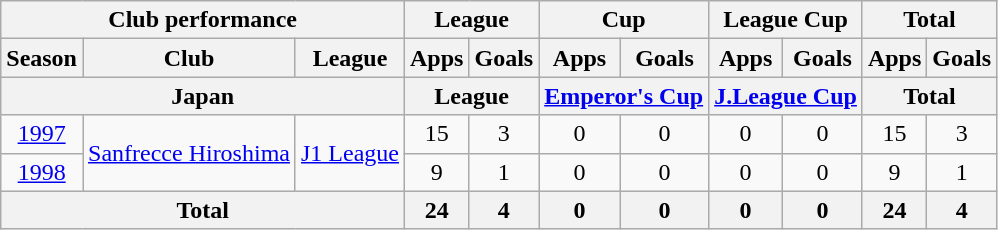<table class="wikitable" style="text-align:center;">
<tr>
<th colspan=3>Club performance</th>
<th colspan=2>League</th>
<th colspan=2>Cup</th>
<th colspan=2>League Cup</th>
<th colspan=2>Total</th>
</tr>
<tr>
<th>Season</th>
<th>Club</th>
<th>League</th>
<th>Apps</th>
<th>Goals</th>
<th>Apps</th>
<th>Goals</th>
<th>Apps</th>
<th>Goals</th>
<th>Apps</th>
<th>Goals</th>
</tr>
<tr>
<th colspan=3>Japan</th>
<th colspan=2>League</th>
<th colspan=2><a href='#'>Emperor's Cup</a></th>
<th colspan=2><a href='#'>J.League Cup</a></th>
<th colspan=2>Total</th>
</tr>
<tr>
<td><a href='#'>1997</a></td>
<td rowspan="2"><a href='#'>Sanfrecce Hiroshima</a></td>
<td rowspan="2"><a href='#'>J1 League</a></td>
<td>15</td>
<td>3</td>
<td>0</td>
<td>0</td>
<td>0</td>
<td>0</td>
<td>15</td>
<td>3</td>
</tr>
<tr>
<td><a href='#'>1998</a></td>
<td>9</td>
<td>1</td>
<td>0</td>
<td>0</td>
<td>0</td>
<td>0</td>
<td>9</td>
<td>1</td>
</tr>
<tr>
<th colspan=3>Total</th>
<th>24</th>
<th>4</th>
<th>0</th>
<th>0</th>
<th>0</th>
<th>0</th>
<th>24</th>
<th>4</th>
</tr>
</table>
